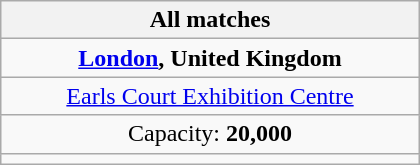<table class="wikitable" style="text-align:center" width=280>
<tr>
<th>All matches</th>
</tr>
<tr>
<td> <strong><a href='#'>London</a>, United Kingdom</strong></td>
</tr>
<tr>
<td><a href='#'>Earls Court Exhibition Centre</a></td>
</tr>
<tr>
<td>Capacity: <strong>20,000</strong></td>
</tr>
<tr>
<td></td>
</tr>
</table>
